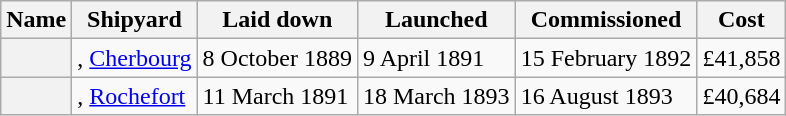<table class="wikitable plainrowheaders">
<tr>
<th scope="col">Name</th>
<th scope="col">Shipyard</th>
<th scope="col">Laid down</th>
<th scope="col">Launched</th>
<th scope="col">Commissioned</th>
<th scope="col">Cost</th>
</tr>
<tr>
<th scope="row"></th>
<td>, <a href='#'>Cherbourg</a></td>
<td>8 October 1889</td>
<td>9 April 1891</td>
<td>15 February 1892</td>
<td>£41,858</td>
</tr>
<tr>
<th scope="row"></th>
<td>, <a href='#'>Rochefort</a></td>
<td>11 March 1891</td>
<td>18 March 1893</td>
<td>16 August 1893</td>
<td>£40,684</td>
</tr>
</table>
